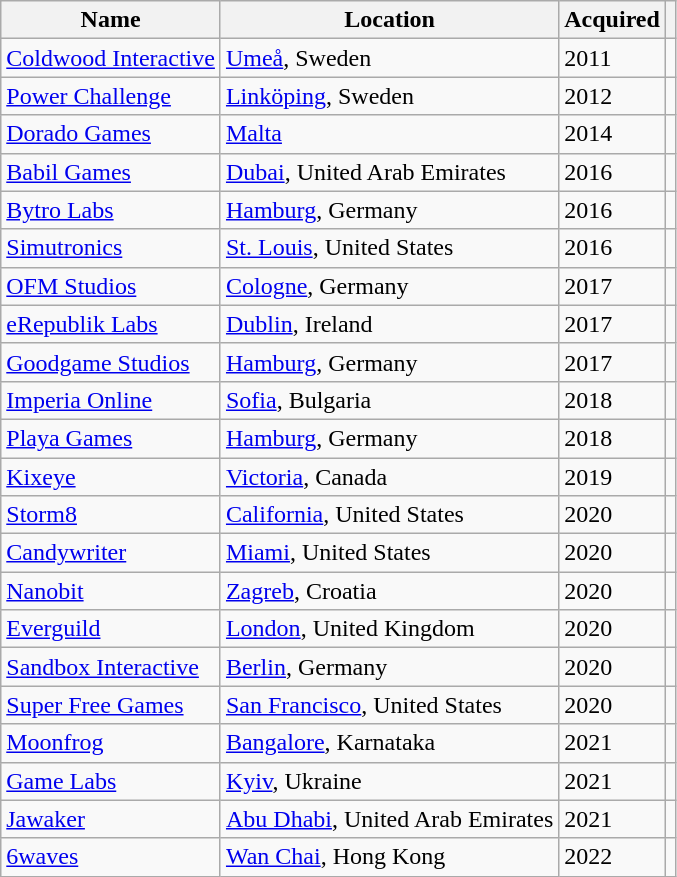<table class=wikitable sortable plainrowheaders">
<tr>
<th scope="col">Name</th>
<th scope="col">Location</th>
<th scope="col">Acquired</th>
<th scope="col" class="unsortable"></th>
</tr>
<tr>
<td><a href='#'>Coldwood Interactive</a></td>
<td><a href='#'>Umeå</a>, Sweden</td>
<td>2011</td>
<td style="text-align:center;"></td>
</tr>
<tr>
<td><a href='#'>Power Challenge</a></td>
<td><a href='#'>Linköping</a>, Sweden</td>
<td>2012</td>
<td style="text-align:center;"></td>
</tr>
<tr>
<td><a href='#'>Dorado Games</a></td>
<td><a href='#'>Malta</a></td>
<td>2014</td>
<td style="text-align:center;"></td>
</tr>
<tr>
<td><a href='#'>Babil Games</a></td>
<td><a href='#'>Dubai</a>, United Arab Emirates</td>
<td>2016</td>
<td style="text-align:center;"></td>
</tr>
<tr>
<td><a href='#'>Bytro Labs</a></td>
<td><a href='#'>Hamburg</a>, Germany</td>
<td>2016</td>
<td style="text-align:center;"></td>
</tr>
<tr>
<td><a href='#'>Simutronics</a></td>
<td><a href='#'>St. Louis</a>, United States</td>
<td>2016</td>
<td style="text-align:center;"></td>
</tr>
<tr>
<td><a href='#'>OFM Studios</a></td>
<td><a href='#'>Cologne</a>, Germany</td>
<td>2017</td>
<td style="text-align:center;"></td>
</tr>
<tr>
<td><a href='#'>eRepublik Labs</a></td>
<td><a href='#'>Dublin</a>, Ireland</td>
<td>2017</td>
<td style="text-align:center;"></td>
</tr>
<tr>
<td><a href='#'>Goodgame Studios</a></td>
<td><a href='#'>Hamburg</a>, Germany</td>
<td>2017</td>
<td style="text-align:center;"></td>
</tr>
<tr>
<td><a href='#'>Imperia Online</a></td>
<td><a href='#'>Sofia</a>, Bulgaria</td>
<td>2018</td>
<td style="text-align:center;"></td>
</tr>
<tr>
<td><a href='#'>Playa Games</a></td>
<td><a href='#'>Hamburg</a>, Germany</td>
<td>2018</td>
<td style="text-align:center;"></td>
</tr>
<tr>
<td><a href='#'>Kixeye</a></td>
<td><a href='#'>Victoria</a>, Canada</td>
<td>2019</td>
<td style="text-align:center;"></td>
</tr>
<tr>
<td><a href='#'>Storm8</a></td>
<td><a href='#'>California</a>, United States</td>
<td>2020</td>
<td style="text-align:center;"></td>
</tr>
<tr>
<td><a href='#'>Candywriter</a></td>
<td><a href='#'>Miami</a>, United States</td>
<td>2020</td>
<td style="text-align:center;"></td>
</tr>
<tr>
<td><a href='#'>Nanobit</a></td>
<td><a href='#'>Zagreb</a>, Croatia</td>
<td>2020</td>
<td style="text-align:center;"></td>
</tr>
<tr>
<td><a href='#'>Everguild</a></td>
<td><a href='#'>London</a>, United Kingdom</td>
<td>2020</td>
<td style="text-align:center;"></td>
</tr>
<tr>
<td><a href='#'>Sandbox Interactive</a></td>
<td><a href='#'>Berlin</a>, Germany</td>
<td>2020</td>
<td style="text-align:center;"></td>
</tr>
<tr>
<td><a href='#'>Super Free Games</a></td>
<td><a href='#'>San Francisco</a>, United States</td>
<td>2020</td>
<td style="text-align:center;"></td>
</tr>
<tr>
<td><a href='#'>Moonfrog</a></td>
<td><a href='#'>Bangalore</a>, Karnataka</td>
<td>2021</td>
<td style="text-align:center;"></td>
</tr>
<tr>
<td><a href='#'>Game Labs</a></td>
<td><a href='#'>Kyiv</a>, Ukraine</td>
<td>2021</td>
<td style="text-align:center;"></td>
</tr>
<tr>
<td><a href='#'>Jawaker</a></td>
<td><a href='#'>Abu Dhabi</a>, United Arab Emirates</td>
<td>2021</td>
<td style="text-align:center;"></td>
</tr>
<tr>
<td><a href='#'>6waves</a></td>
<td><a href='#'>Wan Chai</a>, Hong Kong</td>
<td>2022</td>
<td style="text-align:center;"></td>
</tr>
</table>
